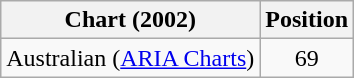<table class="wikitable">
<tr>
<th>Chart (2002)</th>
<th>Position</th>
</tr>
<tr>
<td>Australian (<a href='#'>ARIA Charts</a>)</td>
<td align=center>69</td>
</tr>
</table>
